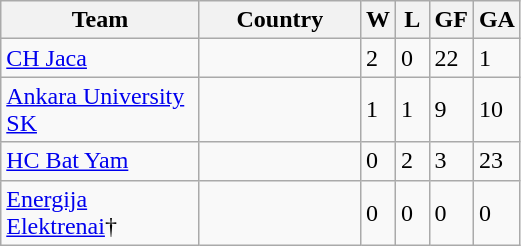<table class="wikitable">
<tr>
<th width="125">Team</th>
<th width="100">Country</th>
<th width="15">W</th>
<th width="15">L</th>
<th width="15">GF</th>
<th width="15">GA</th>
</tr>
<tr>
<td><a href='#'>CH Jaca</a></td>
<td></td>
<td>2</td>
<td>0</td>
<td>22</td>
<td>1</td>
</tr>
<tr>
<td><a href='#'>Ankara University SK</a></td>
<td></td>
<td>1</td>
<td>1</td>
<td>9</td>
<td>10</td>
</tr>
<tr>
<td><a href='#'>HC Bat Yam</a></td>
<td></td>
<td>0</td>
<td>2</td>
<td>3</td>
<td>23</td>
</tr>
<tr>
<td><a href='#'>Energija Elektrenai</a>†</td>
<td></td>
<td>0</td>
<td>0</td>
<td>0</td>
<td>0</td>
</tr>
</table>
